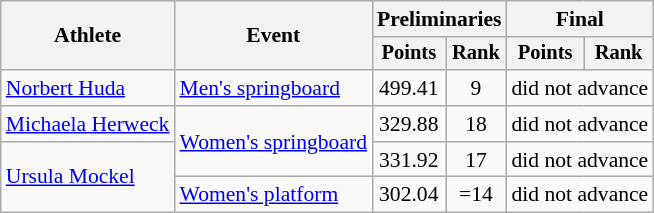<table class=wikitable style="font-size:90%;">
<tr>
<th rowspan="2">Athlete</th>
<th rowspan="2">Event</th>
<th colspan="2">Preliminaries</th>
<th colspan="2">Final</th>
</tr>
<tr style="font-size:95%">
<th>Points</th>
<th>Rank</th>
<th>Points</th>
<th>Rank</th>
</tr>
<tr align=center>
<td align=left><a href='#'>Norbert Huda</a></td>
<td align=left><a href='#'>Men's springboard</a></td>
<td>499.41</td>
<td>9</td>
<td colspan=2>did not advance</td>
</tr>
<tr align=center>
<td align=left><a href='#'>Michaela Herweck</a></td>
<td align=left rowspan=2><a href='#'>Women's springboard</a></td>
<td>329.88</td>
<td>18</td>
<td colspan=2>did not advance</td>
</tr>
<tr align=center>
<td align=left rowspan=2><a href='#'>Ursula Mockel</a></td>
<td>331.92</td>
<td>17</td>
<td colspan=2>did not advance</td>
</tr>
<tr align=center>
<td align=left><a href='#'>Women's platform</a></td>
<td>302.04</td>
<td>=14</td>
<td colspan=2>did not advance</td>
</tr>
</table>
